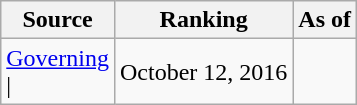<table class="wikitable" style="text-align:center">
<tr>
<th>Source</th>
<th>Ranking</th>
<th>As of</th>
</tr>
<tr>
<td align=left><a href='#'>Governing</a><br>| </td>
<td>October 12, 2016</td>
</tr>
</table>
